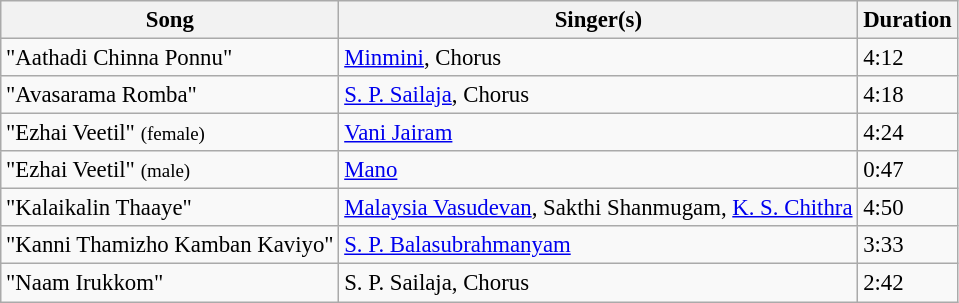<table class="wikitable" style="font-size:95%;">
<tr>
<th>Song</th>
<th>Singer(s)</th>
<th>Duration</th>
</tr>
<tr>
<td>"Aathadi Chinna Ponnu"</td>
<td><a href='#'>Minmini</a>, Chorus</td>
<td>4:12</td>
</tr>
<tr>
<td>"Avasarama Romba"</td>
<td><a href='#'>S. P. Sailaja</a>, Chorus</td>
<td>4:18</td>
</tr>
<tr>
<td>"Ezhai Veetil" <small>(female)</small></td>
<td><a href='#'>Vani Jairam</a></td>
<td>4:24</td>
</tr>
<tr>
<td>"Ezhai Veetil" <small>(male)</small></td>
<td><a href='#'>Mano</a></td>
<td>0:47</td>
</tr>
<tr>
<td>"Kalaikalin Thaaye"</td>
<td><a href='#'>Malaysia Vasudevan</a>, Sakthi Shanmugam, <a href='#'>K. S. Chithra</a></td>
<td>4:50</td>
</tr>
<tr>
<td>"Kanni Thamizho Kamban Kaviyo"</td>
<td><a href='#'>S. P. Balasubrahmanyam</a></td>
<td>3:33</td>
</tr>
<tr>
<td>"Naam Irukkom"</td>
<td>S. P. Sailaja, Chorus</td>
<td>2:42</td>
</tr>
</table>
